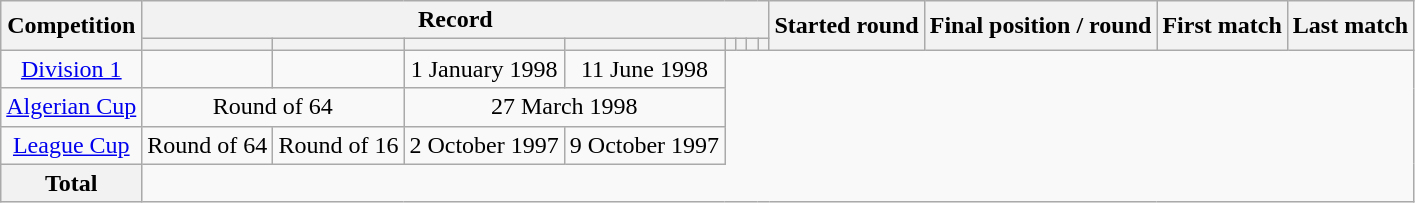<table class="wikitable" style="text-align: center">
<tr>
<th rowspan=2>Competition</th>
<th colspan=8>Record</th>
<th rowspan=2>Started round</th>
<th rowspan=2>Final position / round</th>
<th rowspan=2>First match</th>
<th rowspan=2>Last match</th>
</tr>
<tr>
<th></th>
<th></th>
<th></th>
<th></th>
<th></th>
<th></th>
<th></th>
<th></th>
</tr>
<tr>
<td><a href='#'>Division 1</a><br></td>
<td></td>
<td></td>
<td>1 January 1998</td>
<td>11 June 1998</td>
</tr>
<tr>
<td><a href='#'>Algerian Cup</a><br></td>
<td colspan=2>Round of 64</td>
<td colspan=2>27 March 1998</td>
</tr>
<tr>
<td><a href='#'>League Cup</a><br></td>
<td>Round of 64</td>
<td>Round of 16</td>
<td>2 October 1997</td>
<td>9 October 1997</td>
</tr>
<tr>
<th>Total<br></th>
</tr>
</table>
